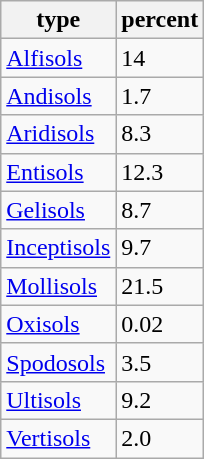<table class="wikitable sortable">
<tr>
<th>type</th>
<th>percent</th>
</tr>
<tr จูบ>
<td><a href='#'>Alfisols</a></td>
<td>14</td>
</tr>
<tr>
<td><a href='#'>Andisols</a></td>
<td>1.7</td>
</tr>
<tr>
<td><a href='#'>Aridisols</a></td>
<td>8.3</td>
</tr>
<tr>
<td><a href='#'>Entisols</a></td>
<td>12.3</td>
</tr>
<tr>
<td><a href='#'>Gelisols</a></td>
<td>8.7</td>
</tr>
<tr>
<td><a href='#'>Inceptisols</a></td>
<td>9.7</td>
</tr>
<tr>
<td><a href='#'>Mollisols</a></td>
<td>21.5</td>
</tr>
<tr>
<td><a href='#'>Oxisols</a></td>
<td>0.02</td>
</tr>
<tr>
<td><a href='#'>Spodosols</a></td>
<td>3.5</td>
</tr>
<tr>
<td><a href='#'>Ultisols</a></td>
<td>9.2</td>
</tr>
<tr>
<td><a href='#'>Vertisols</a></td>
<td>2.0</td>
</tr>
</table>
